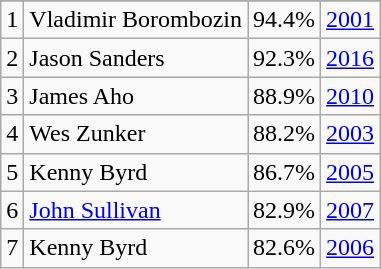<table class="wikitable">
<tr>
</tr>
<tr>
<td>1</td>
<td>Vladimir Borombozin</td>
<td><abbr>94.4%</abbr></td>
<td><a href='#'>2001</a></td>
</tr>
<tr>
<td>2</td>
<td>Jason Sanders</td>
<td><abbr>92.3%</abbr></td>
<td><a href='#'>2016</a></td>
</tr>
<tr>
<td>3</td>
<td>James Aho</td>
<td><abbr>88.9%</abbr></td>
<td><a href='#'>2010</a></td>
</tr>
<tr>
<td>4</td>
<td>Wes Zunker</td>
<td><abbr>88.2%</abbr></td>
<td><a href='#'>2003</a></td>
</tr>
<tr>
<td>5</td>
<td>Kenny Byrd</td>
<td><abbr>86.7%</abbr></td>
<td><a href='#'>2005</a></td>
</tr>
<tr>
<td>6</td>
<td><a href='#'>John Sullivan</a></td>
<td><abbr>82.9%</abbr></td>
<td><a href='#'>2007</a></td>
</tr>
<tr>
<td>7</td>
<td>Kenny Byrd</td>
<td><abbr>82.6%</abbr></td>
<td><a href='#'>2006</a></td>
</tr>
</table>
